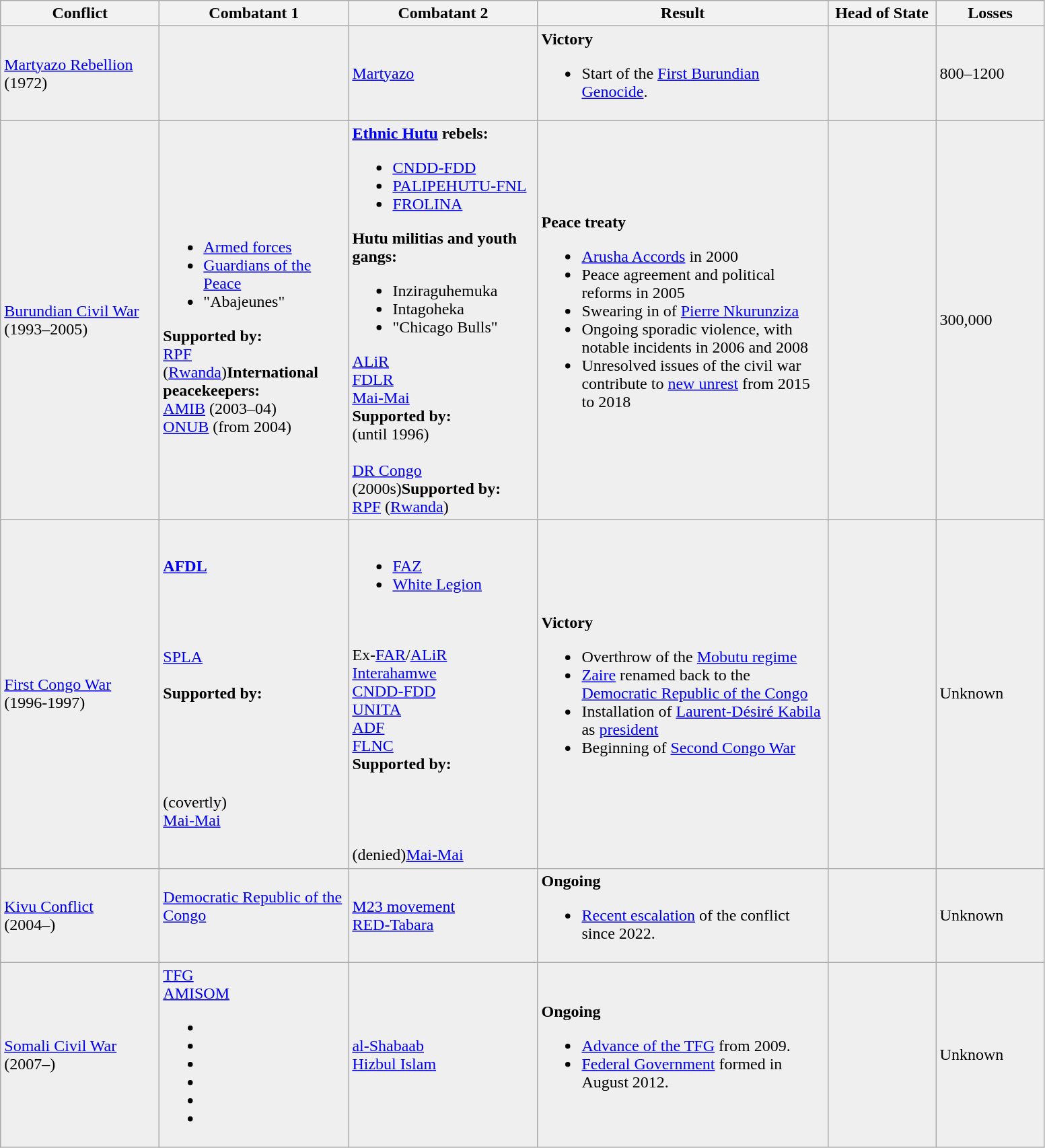<table class="wikitable">
<tr>
<th width="150">Conflict</th>
<th width="180">Combatant 1</th>
<th width="180">Combatant 2</th>
<th width="280">Result</th>
<th width="100">Head of State</th>
<th width="100">Losses</th>
</tr>
<tr>
<td style="background:#efefef"><a href='#'>Martyazo Rebellion</a><br>(1972)</td>
<td style="background:#efefef"></td>
<td style="background:#efefef"> <a href='#'>Martyazo</a></td>
<td style="background:#efefef"><strong>Victory</strong><br><ul><li>Start of the <a href='#'>First Burundian Genocide</a>.</li></ul></td>
<td style="background:#efefef"></td>
<td style="background:#efefef">800–1200</td>
</tr>
<tr>
<td style="background:#efefef"><a href='#'>Burundian Civil War</a><br>(1993–2005)</td>
<td style="background:#efefef"><strong></strong><br><ul><li><a href='#'>Armed forces</a></li><li><a href='#'>Guardians of the Peace</a></li><li>"Abajeunes"</li></ul><strong>Supported by:</strong><br><a href='#'>RPF</a> (<a href='#'>Rwanda</a>)<strong>International peacekeepers:</strong><br> <a href='#'>AMIB</a> (2003–04)<br> <a href='#'>ONUB</a> (from 2004)</td>
<td style="background:#efefef"><strong><a href='#'>Ethnic Hutu</a> rebels:</strong><br><ul><li><a href='#'>CNDD-FDD</a></li><li><a href='#'>PALIPEHUTU-FNL</a></li><li><a href='#'>FROLINA</a></li></ul><strong>Hutu militias and youth gangs:</strong><ul><li>Inziraguhemuka</li><li>Intagoheka</li><li>"Chicago Bulls"</li></ul><a href='#'>ALiR</a><br><a href='#'>FDLR</a><br><a href='#'>Mai-Mai</a><br><strong>Supported by:</strong><br> (until 1996)<br><br> <a href='#'>DR Congo</a> (2000s)<strong>Supported by:</strong><br><a href='#'>RPF</a> (<a href='#'>Rwanda</a>)</td>
<td style="background:#efefef"><strong>Peace treaty</strong><br><ul><li><a href='#'>Arusha Accords</a> in 2000</li><li>Peace agreement and political reforms in 2005</li><li>Swearing in of <a href='#'>Pierre Nkurunziza</a></li><li>Ongoing sporadic violence, with notable incidents in 2006 and 2008</li><li>Unresolved issues of the civil war contribute to <a href='#'>new unrest</a> from 2015 to 2018</li></ul></td>
<td style="background:#efefef"></td>
<td style="background:#efefef">300,000</td>
</tr>
<tr>
<td style="background:#efefef"><a href='#'>First Congo War</a><br>(1996-1997)</td>
<td style="background:#efefef"> <strong><a href='#'>AFDL</a></strong><br><br><br><br><br> <a href='#'>SPLA</a><br><br><strong>Supported by:</strong><br><br><br><br><br><br> (covertly)<br><a href='#'>Mai-Mai</a></td>
<td style="background:#efefef"><strong></strong><br><ul><li><a href='#'>FAZ</a></li><li><a href='#'>White Legion</a></li></ul><br><br> Ex-<a href='#'>FAR</a>/<a href='#'>ALiR</a><br> <a href='#'>Interahamwe</a><br> <a href='#'>CNDD-FDD</a><br> <a href='#'>UNITA</a><br> <a href='#'>ADF</a><br> <a href='#'>FLNC</a><br><strong>Supported by:</strong><br><br><br><br><br> (denied)<a href='#'>Mai-Mai</a></td>
<td style="background:#efefef"><strong>Victory</strong><br><ul><li>Overthrow of the <a href='#'>Mobutu regime</a></li><li><a href='#'>Zaire</a> renamed back to the <a href='#'>Democratic Republic of the Congo</a></li><li>Installation of <a href='#'>Laurent-Désiré Kabila</a> as <a href='#'>president</a></li><li>Beginning of <a href='#'>Second Congo War</a></li></ul></td>
<td style="background:#efefef"></td>
<td style="background:#efefef">Unknown</td>
</tr>
<tr>
<td style="background:#efefef"><a href='#'>Kivu Conflict</a><br>(2004–)</td>
<td style="background:#efefef"> <a href='#'>Democratic Republic of the Congo</a><br><br></td>
<td style="background:#efefef"><a href='#'>M23 movement</a><br><a href='#'>RED-Tabara</a></td>
<td style="background:#efefef"><strong>Ongoing</strong><br><ul><li><a href='#'>Recent escalation</a> of the conflict since 2022.</li></ul></td>
<td style="background:#efefef"><br> </td>
<td style="background:#efefef">Unknown</td>
</tr>
<tr>
<td style="background:#efefef"><a href='#'>Somali Civil War</a><br>(2007–)</td>
<td style="background:#efefef"> <a href='#'>TFG</a><br> <a href='#'>AMISOM</a><br><ul><li></li><li></li><li></li><li></li><li></li><li></li></ul></td>
<td style="background:#efefef"> <a href='#'>al-Shabaab</a><br> <a href='#'>Hizbul Islam</a></td>
<td style="background:#efefef"><strong>Ongoing</strong><br><ul><li><a href='#'>Advance of the TFG</a> from 2009.</li><li><a href='#'>Federal Government</a> formed in August 2012.</li></ul></td>
<td style="background:#efefef"><br> </td>
<td style="background:#efefef">Unknown</td>
</tr>
</table>
